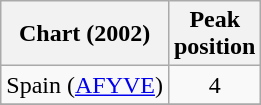<table class="wikitable">
<tr>
<th>Chart (2002)</th>
<th>Peak<br>position</th>
</tr>
<tr>
<td>Spain (<a href='#'>AFYVE</a>)</td>
<td align="center">4</td>
</tr>
<tr>
</tr>
<tr>
</tr>
<tr>
</tr>
</table>
